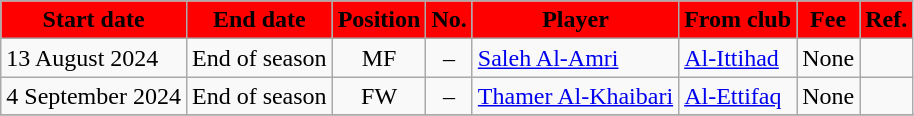<table class="wikitable sortable">
<tr>
<th style="background:red; color:black;"><strong>Start date</strong></th>
<th style="background:red; color:black;"><strong>End date</strong></th>
<th style="background:red; color:black;"><strong>Position</strong></th>
<th style="background:red; color:black;"><strong>No.</strong></th>
<th style="background:red; color:black;"><strong>Player</strong></th>
<th style="background:red; color:black;"><strong>From club</strong></th>
<th style="background:red; color:black;"><strong>Fee</strong></th>
<th style="background:red; color:black;"><strong>Ref.</strong></th>
</tr>
<tr>
<td>13 August 2024</td>
<td>End of season</td>
<td style="text-align:center;">MF</td>
<td style="text-align:center;">–</td>
<td style="text-align:left;"> <a href='#'>Saleh Al-Amri</a></td>
<td style="text-align:left;"> <a href='#'>Al-Ittihad</a></td>
<td>None</td>
<td></td>
</tr>
<tr>
<td>4 September 2024</td>
<td>End of season</td>
<td style="text-align:center;">FW</td>
<td style="text-align:center;">–</td>
<td style="text-align:left;"> <a href='#'>Thamer Al-Khaibari</a></td>
<td style="text-align:left;"> <a href='#'>Al-Ettifaq</a></td>
<td>None</td>
<td></td>
</tr>
<tr>
</tr>
</table>
